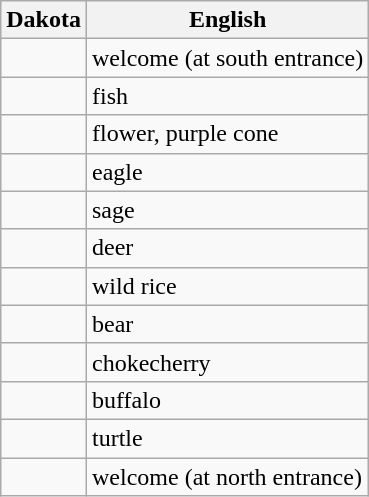<table class="wikitable">
<tr>
<th>Dakota</th>
<th>English</th>
</tr>
<tr>
<td></td>
<td>welcome (at south entrance)</td>
</tr>
<tr>
<td></td>
<td>fish</td>
</tr>
<tr>
<td></td>
<td>flower, purple cone</td>
</tr>
<tr>
<td></td>
<td>eagle</td>
</tr>
<tr>
<td></td>
<td>sage</td>
</tr>
<tr>
<td></td>
<td>deer</td>
</tr>
<tr>
<td></td>
<td>wild rice</td>
</tr>
<tr>
<td></td>
<td>bear</td>
</tr>
<tr>
<td></td>
<td>chokecherry</td>
</tr>
<tr>
<td></td>
<td>buffalo</td>
</tr>
<tr>
<td></td>
<td>turtle</td>
</tr>
<tr>
<td></td>
<td>welcome (at north entrance)</td>
</tr>
</table>
